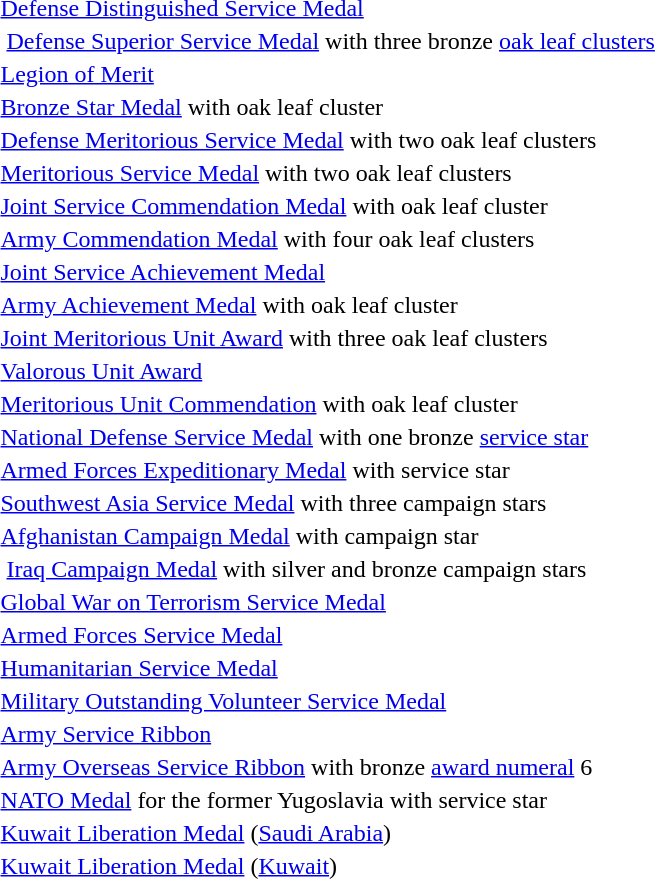<table>
<tr>
<td> <a href='#'>Defense Distinguished Service Medal</a></td>
</tr>
<tr>
<td> <a href='#'>Defense Superior Service Medal</a> with three bronze <a href='#'>oak leaf clusters</a></td>
</tr>
<tr>
<td> <a href='#'>Legion of Merit</a></td>
</tr>
<tr>
<td> <a href='#'>Bronze Star Medal</a> with oak leaf cluster</td>
</tr>
<tr>
<td> <a href='#'>Defense Meritorious Service Medal</a> with two oak leaf clusters</td>
</tr>
<tr>
<td> <a href='#'>Meritorious Service Medal</a> with two oak leaf clusters</td>
</tr>
<tr>
<td> <a href='#'>Joint Service Commendation Medal</a> with oak leaf cluster</td>
</tr>
<tr>
<td> <a href='#'>Army Commendation Medal</a> with four oak leaf clusters</td>
</tr>
<tr>
<td> <a href='#'>Joint Service Achievement Medal</a></td>
</tr>
<tr>
<td> <a href='#'>Army Achievement Medal</a> with oak leaf cluster</td>
</tr>
<tr>
<td> <a href='#'>Joint Meritorious Unit Award</a> with three oak leaf clusters</td>
</tr>
<tr>
<td> <a href='#'>Valorous Unit Award</a></td>
</tr>
<tr>
<td> <a href='#'>Meritorious Unit Commendation</a> with oak leaf cluster</td>
</tr>
<tr>
<td> <a href='#'>National Defense Service Medal</a> with one bronze <a href='#'>service star</a></td>
</tr>
<tr>
<td> <a href='#'>Armed Forces Expeditionary Medal</a> with service star</td>
</tr>
<tr>
<td> <a href='#'>Southwest Asia Service Medal</a> with three campaign stars</td>
</tr>
<tr>
<td> <a href='#'>Afghanistan Campaign Medal</a> with campaign star</td>
</tr>
<tr>
<td> <a href='#'>Iraq Campaign Medal</a> with silver and bronze campaign stars</td>
</tr>
<tr>
<td> <a href='#'>Global War on Terrorism Service Medal</a></td>
</tr>
<tr>
<td> <a href='#'>Armed Forces Service Medal</a></td>
</tr>
<tr>
<td> <a href='#'>Humanitarian Service Medal</a></td>
</tr>
<tr>
<td> <a href='#'>Military Outstanding Volunteer Service Medal</a></td>
</tr>
<tr>
<td> <a href='#'>Army Service Ribbon</a></td>
</tr>
<tr>
<td><span></span> <a href='#'>Army Overseas Service Ribbon</a> with bronze <a href='#'>award numeral</a> 6</td>
</tr>
<tr>
<td> <a href='#'>NATO Medal</a> for the former Yugoslavia with service star</td>
</tr>
<tr>
<td> <a href='#'>Kuwait Liberation Medal</a> (<a href='#'>Saudi Arabia</a>)</td>
</tr>
<tr>
<td> <a href='#'>Kuwait Liberation Medal</a> (<a href='#'>Kuwait</a>)</td>
</tr>
</table>
